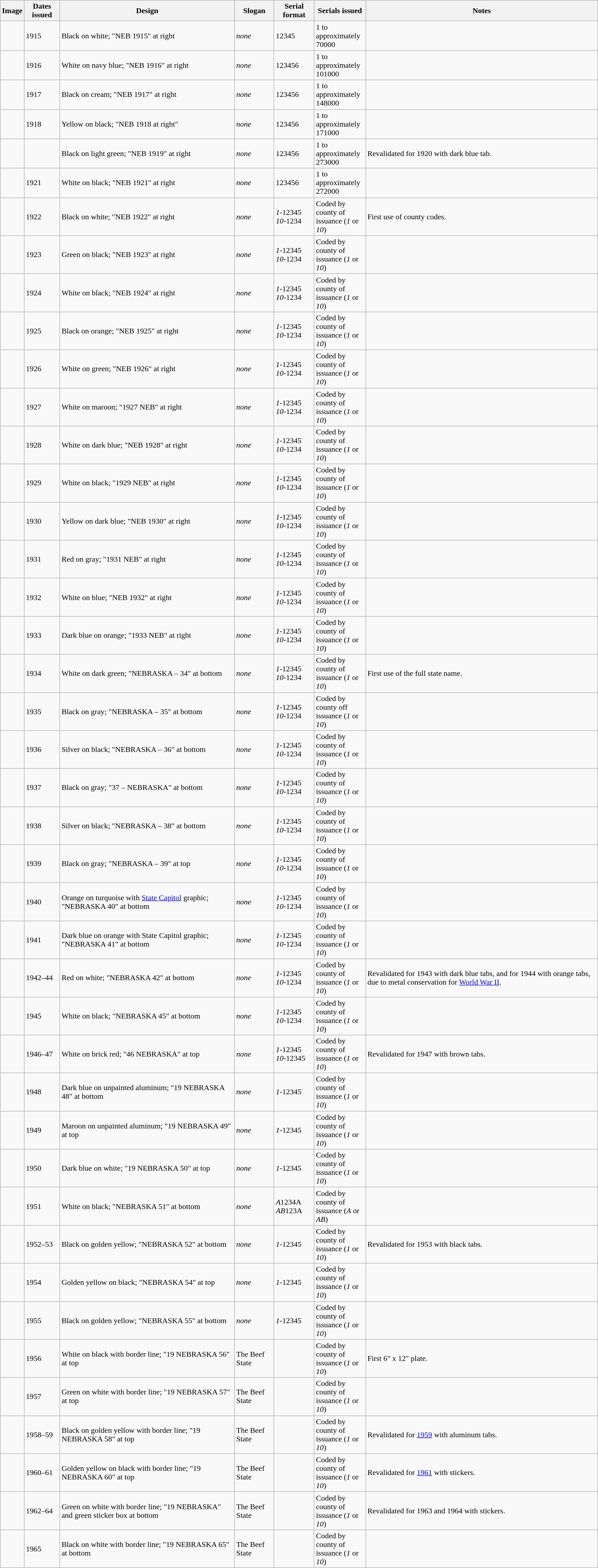<table class="wikitable">
<tr>
<th>Image</th>
<th>Dates issued</th>
<th>Design</th>
<th>Slogan</th>
<th>Serial format</th>
<th style="width:100px;">Serials issued</th>
<th>Notes</th>
</tr>
<tr>
<td></td>
<td>1915</td>
<td>Black on white; "NEB 1915" at right</td>
<td><em>none</em></td>
<td>12345</td>
<td>1 to approximately 70000</td>
<td></td>
</tr>
<tr>
<td></td>
<td>1916</td>
<td>White on navy blue; "NEB 1916" at right</td>
<td><em>none</em></td>
<td>123456</td>
<td>1 to approximately 101000</td>
<td></td>
</tr>
<tr>
<td></td>
<td>1917</td>
<td>Black on cream; "NEB 1917" at right</td>
<td><em>none</em></td>
<td>123456</td>
<td>1 to approximately 148000</td>
<td></td>
</tr>
<tr>
<td></td>
<td>1918</td>
<td>Yellow on black; "NEB 1918 at right"</td>
<td><em>none</em></td>
<td>123456</td>
<td>1 to approximately 171000</td>
<td></td>
</tr>
<tr>
<td></td>
<td></td>
<td>Black on light green; "NEB 1919" at right</td>
<td><em>none</em></td>
<td>123456</td>
<td>1 to approximately 273000</td>
<td>Revalidated for 1920 with dark blue tab.<br></td>
</tr>
<tr>
<td></td>
<td>1921</td>
<td>White on black; "NEB 1921" at right</td>
<td><em>none</em></td>
<td>123456</td>
<td>1 to approximately 272000</td>
<td></td>
</tr>
<tr>
<td></td>
<td>1922</td>
<td>Black on white; "NEB 1922" at right</td>
<td><em>none</em></td>
<td><em>1</em>-12345<br><em>10</em>-1234</td>
<td>Coded by county of issuance (<em>1</em> or <em>10</em>)</td>
<td>First use of county codes.</td>
</tr>
<tr>
<td></td>
<td>1923</td>
<td>Green on black; "NEB 1923" at right</td>
<td><em>none</em></td>
<td><em>1</em>-12345<br><em>10</em>-1234</td>
<td>Coded by county of issuance (<em>1</em> or <em>10</em>)</td>
<td></td>
</tr>
<tr>
<td></td>
<td>1924</td>
<td>White on black; "NEB 1924" at right</td>
<td><em>none</em></td>
<td><em>1</em>-12345<br><em>10</em>-1234</td>
<td>Coded by county of issuance (<em>1</em> or <em>10</em>)</td>
<td></td>
</tr>
<tr>
<td></td>
<td>1925</td>
<td>Black on orange; "NEB 1925" at right</td>
<td><em>none</em></td>
<td><em>1</em>-12345<br><em>10</em>-1234</td>
<td>Coded by county of issuance (<em>1</em> or <em>10</em>)</td>
<td></td>
</tr>
<tr>
<td></td>
<td>1926</td>
<td>White on green; "NEB 1926" at right</td>
<td><em>none</em></td>
<td><em>1</em>-12345<br><em>10</em>-1234</td>
<td>Coded by county of issuance (<em>1</em> or <em>10</em>)</td>
<td></td>
</tr>
<tr>
<td></td>
<td>1927</td>
<td>White on maroon; "1927 NEB" at right</td>
<td><em>none</em></td>
<td><em>1</em>-12345<br><em>10</em>-1234</td>
<td>Coded by county of issuance (<em>1</em> or <em>10</em>)</td>
<td></td>
</tr>
<tr>
<td></td>
<td>1928</td>
<td>White on dark blue; "NEB 1928" at right</td>
<td><em>none</em></td>
<td><em>1</em>-12345<br><em>10</em>-1234</td>
<td>Coded by county of issuance (<em>1</em>  or <em>10</em>)</td>
<td></td>
</tr>
<tr>
<td></td>
<td>1929</td>
<td>White on black; "1929 NEB" at right</td>
<td><em>none</em></td>
<td><em>1</em>-12345<br><em>10</em>-1234</td>
<td>Coded by county of issuance (<em>1</em> or <em>10</em>)</td>
<td></td>
</tr>
<tr>
<td></td>
<td>1930</td>
<td>Yellow on dark blue; "NEB 1930" at right</td>
<td><em>none</em></td>
<td><em>1</em>-12345<br><em>10</em>-1234</td>
<td>Coded by county of issuance (<em>1</em> or <em>10</em>)</td>
<td></td>
</tr>
<tr>
<td></td>
<td>1931</td>
<td>Red on gray; "1931 NEB" at right</td>
<td><em>none</em></td>
<td><em>1</em>-12345<br><em>10</em>-1234</td>
<td>Coded by county of issuance (<em>1</em> or <em>10</em>)</td>
<td></td>
</tr>
<tr>
<td></td>
<td>1932</td>
<td>White on blue; "NEB 1932" at right</td>
<td><em>none</em></td>
<td><em>1</em>-12345<br><em>10</em>-1234</td>
<td>Coded by county of issuance (<em>1</em> or <em>10</em>)</td>
<td></td>
</tr>
<tr>
<td></td>
<td>1933</td>
<td>Dark blue on orange; "1933 NEB" at right</td>
<td><em>none</em></td>
<td><em>1</em>-12345<br><em>10</em>-1234</td>
<td>Coded by county of issuance (<em>1</em>  or <em>10</em>)</td>
<td></td>
</tr>
<tr>
<td></td>
<td>1934</td>
<td>White on dark green; "NEBRASKA – 34" at bottom</td>
<td><em>none</em></td>
<td><em>1</em>-12345<br><em>10</em>-1234</td>
<td>Coded by county of issuance (<em>1</em>  or <em>10</em>)</td>
<td>First use of the full state name.</td>
</tr>
<tr>
<td></td>
<td>1935</td>
<td>Black on gray; "NEBRASKA – 35" at bottom</td>
<td><em>none</em></td>
<td><em>1</em>-12345<br><em>10</em>-1234</td>
<td>Coded by county off issuance (<em>1</em> or <em>10</em>)</td>
<td></td>
</tr>
<tr>
<td></td>
<td>1936</td>
<td>Silver on black; "NEBRASKA – 36" at bottom</td>
<td><em>none</em></td>
<td><em>1</em>-12345<br><em>10</em>-1234</td>
<td>Coded by county of issuance (<em>1</em> or <em>10</em>)</td>
<td></td>
</tr>
<tr>
<td></td>
<td>1937</td>
<td>Black on gray; "37 – NEBRASKA" at bottom</td>
<td><em>none</em></td>
<td><em>1</em>-12345<br><em>10</em>-1234</td>
<td>Coded by county of issuance (<em>1</em> or <em>10</em>)</td>
<td></td>
</tr>
<tr>
<td></td>
<td>1938</td>
<td>Silver on black; "NEBRASKA – 38" at bottom</td>
<td><em>none</em></td>
<td><em>1</em>-12345<br><em>10</em>-1234</td>
<td>Coded by county of issuance (<em>1</em>  or <em>10</em>)</td>
<td></td>
</tr>
<tr>
<td></td>
<td>1939</td>
<td>Black on gray; "NEBRASKA – 39" at top</td>
<td><em>none</em></td>
<td><em>1</em>-12345<br><em>10</em>-1234</td>
<td>Coded by county of issuance (<em>1</em> or <em>10</em>)</td>
<td></td>
</tr>
<tr>
<td></td>
<td>1940</td>
<td>Orange on turquoise with <a href='#'>State Capitol</a> graphic; "NEBRASKA 40" at bottom</td>
<td><em>none</em></td>
<td><em>1</em>-12345<br><em>10</em>-1234</td>
<td>Coded by county of issuance (<em>1</em> or <em>10</em>)</td>
<td></td>
</tr>
<tr>
<td></td>
<td>1941</td>
<td>Dark blue on orange with State Capitol graphic; "NEBRASKA 41" at bottom</td>
<td><em>none</em></td>
<td><em>1</em>-12345<br><em>10</em>-1234</td>
<td>Coded by county of issuance (<em>1</em> or <em>10</em>)</td>
<td></td>
</tr>
<tr>
<td></td>
<td>1942–44</td>
<td>Red on white; "NEBRASKA 42" at bottom</td>
<td><em>none</em></td>
<td><em>1</em>-12345<br><em>10</em>-1234</td>
<td>Coded by county of issuance (<em>1</em> or <em>10</em>)</td>
<td>Revalidated for 1943 with dark blue tabs, and for 1944 with orange tabs, due to metal conservation for <a href='#'>World War II</a>.</td>
</tr>
<tr>
<td></td>
<td>1945</td>
<td>White on black; "NEBRASKA 45" at bottom</td>
<td><em>none</em></td>
<td><em>1</em>-12345<br><em>10</em>-1234</td>
<td>Coded by county of issuance (<em>1</em> or <em>10</em>)</td>
<td></td>
</tr>
<tr>
<td><br></td>
<td>1946–47</td>
<td>White on brick red; "46 NEBRASKA" at top</td>
<td><em>none</em></td>
<td><em>1</em>-12345<br><em>10</em>-12345</td>
<td>Coded by county of issuance (<em>1</em>  or <em>10</em>)</td>
<td>Revalidated for 1947 with brown tabs.</td>
</tr>
<tr>
<td></td>
<td>1948</td>
<td>Dark blue on unpainted aluminum; "19 NEBRASKA 48" at bottom</td>
<td><em>none</em></td>
<td><em>1</em>-12345<br></td>
<td>Coded by county of issuance (<em>1</em>  or <em>10</em>)</td>
<td></td>
</tr>
<tr>
<td></td>
<td>1949</td>
<td>Maroon on unpainted aluminum; "19 NEBRASKA 49" at top</td>
<td><em>none</em></td>
<td><em>1</em>-12345<br></td>
<td>Coded by county of issuance (<em>1</em>  or <em>10</em>)</td>
<td></td>
</tr>
<tr>
<td></td>
<td>1950</td>
<td>Dark blue on white; "19 NEBRASKA 50" at top</td>
<td><em>none</em></td>
<td><em>1</em>-12345<br></td>
<td>Coded by county of issuance (<em>1</em>  or <em>10</em>)</td>
<td></td>
</tr>
<tr>
<td></td>
<td>1951</td>
<td>White on black; "NEBRASKA 51" at bottom</td>
<td><em>none</em></td>
<td><em>A</em>1234A<br><em>AB</em>123A</td>
<td>Coded by county of issuance (<em>A</em> or <em>AB</em>)</td>
<td></td>
</tr>
<tr>
<td><br></td>
<td>1952–53</td>
<td>Black on golden yellow; "NEBRASKA 52" at bottom</td>
<td><em>none</em></td>
<td><em>1</em>-12345<br></td>
<td>Coded by county of issuance (<em>1</em>  or <em>10</em>)</td>
<td>Revalidated for 1953 with black tabs.</td>
</tr>
<tr>
<td></td>
<td>1954</td>
<td>Golden yellow on black; "NEBRASKA 54" at top</td>
<td><em>none</em></td>
<td><em>1</em>-12345<br></td>
<td>Coded by county of issuance (<em>1</em>  or <em>10</em>)</td>
<td></td>
</tr>
<tr>
<td></td>
<td>1955</td>
<td>Black on golden yellow; "NEBRASKA 55" at bottom</td>
<td><em>none</em></td>
<td><em>1</em>-12345<br></td>
<td>Coded by county of issuance (<em>1</em>  or <em>10</em>)</td>
<td></td>
</tr>
<tr>
<td></td>
<td>1956</td>
<td>White on black with border line; "19 NEBRASKA 56" at top</td>
<td>The Beef State</td>
<td><br></td>
<td>Coded by county of issuance (<em>1</em>  or <em>10</em>)</td>
<td>First 6" x 12" plate.</td>
</tr>
<tr>
<td></td>
<td>1957</td>
<td>Green on white with border line; "19 NEBRASKA 57" at top</td>
<td>The Beef State</td>
<td><br></td>
<td>Coded by county of issuance (<em>1</em>  or <em>10</em>)</td>
<td></td>
</tr>
<tr>
<td><br></td>
<td>1958–59</td>
<td>Black on golden yellow with border line; "19 NEBRASKA 58" at top</td>
<td>The Beef State</td>
<td><br></td>
<td>Coded by county of issuance (<em>1</em>  or <em>10</em>)</td>
<td>Revalidated for <a href='#'>1959</a> with aluminum tabs.</td>
</tr>
<tr>
<td></td>
<td>1960–61</td>
<td>Golden yellow on black with border line; "19 NEBRASKA 60" at top</td>
<td>The Beef State</td>
<td><br></td>
<td>Coded by county of issuance (<em>1</em>  or <em>10</em>)</td>
<td>Revalidated for <a href='#'>1961</a> with stickers.</td>
</tr>
<tr>
<td></td>
<td>1962–64</td>
<td>Green on white with border line; "19 NEBRASKA" and green sticker box at bottom</td>
<td>The Beef State</td>
<td><br></td>
<td>Coded by county of issuance (<em>1</em>  or <em>10</em>)</td>
<td>Revalidated for 1963 and 1964 with stickers.</td>
</tr>
<tr>
<td></td>
<td>1965</td>
<td>Black on white with border line; "19 NEBRASKA 65" at bottom</td>
<td>The Beef State</td>
<td><br></td>
<td>Coded by county of issuance (<em>1</em>  or <em>10</em>)</td>
<td></td>
</tr>
</table>
